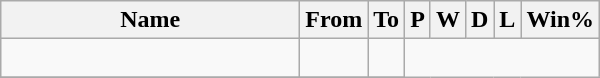<table class="wikitable sortable" style="text-align: center;">
<tr>
<th style="width:12em">Name</th>
<th>From</th>
<th>To</th>
<th>P</th>
<th>W</th>
<th>D</th>
<th>L</th>
<th>Win%</th>
</tr>
<tr>
<td align=left></td>
<td></td>
<td><br></td>
</tr>
<tr>
</tr>
</table>
